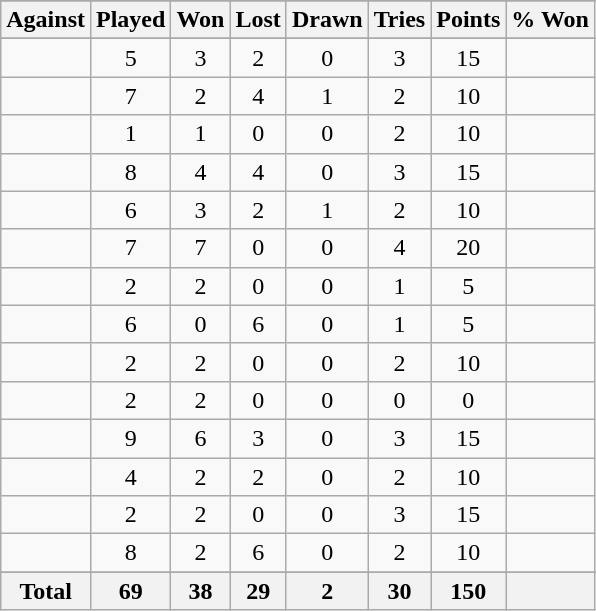<table class="sortable wikitable" style="text-align: center;">
<tr>
</tr>
<tr>
<th>Against</th>
<th>Played</th>
<th>Won</th>
<th>Lost</th>
<th>Drawn</th>
<th>Tries</th>
<th>Points</th>
<th>% Won</th>
</tr>
<tr bgcolor="#d0ffd0" align="center">
</tr>
<tr>
<td align="left"></td>
<td>5</td>
<td>3</td>
<td>2</td>
<td>0</td>
<td>3</td>
<td>15</td>
<td></td>
</tr>
<tr>
<td align="left"></td>
<td>7</td>
<td>2</td>
<td>4</td>
<td>1</td>
<td>2</td>
<td>10</td>
<td></td>
</tr>
<tr>
<td align="left"></td>
<td>1</td>
<td>1</td>
<td>0</td>
<td>0</td>
<td>2</td>
<td>10</td>
<td></td>
</tr>
<tr>
<td align="left"></td>
<td>8</td>
<td>4</td>
<td>4</td>
<td>0</td>
<td>3</td>
<td>15</td>
<td></td>
</tr>
<tr>
<td align="left"></td>
<td>6</td>
<td>3</td>
<td>2</td>
<td>1</td>
<td>2</td>
<td>10</td>
<td></td>
</tr>
<tr>
<td align="left"></td>
<td>7</td>
<td>7</td>
<td>0</td>
<td>0</td>
<td>4</td>
<td>20</td>
<td></td>
</tr>
<tr>
<td align="left"></td>
<td>2</td>
<td>2</td>
<td>0</td>
<td>0</td>
<td>1</td>
<td>5</td>
<td></td>
</tr>
<tr>
<td align="left"></td>
<td>6</td>
<td>0</td>
<td>6</td>
<td>0</td>
<td>1</td>
<td>5</td>
<td></td>
</tr>
<tr>
<td align="left"></td>
<td>2</td>
<td>2</td>
<td>0</td>
<td>0</td>
<td>2</td>
<td>10</td>
<td></td>
</tr>
<tr>
<td align="left"></td>
<td>2</td>
<td>2</td>
<td>0</td>
<td>0</td>
<td>0</td>
<td>0</td>
<td></td>
</tr>
<tr>
<td align="left"></td>
<td>9</td>
<td>6</td>
<td>3</td>
<td>0</td>
<td>3</td>
<td>15</td>
<td></td>
</tr>
<tr>
<td align="left"></td>
<td>4</td>
<td>2</td>
<td>2</td>
<td>0</td>
<td>2</td>
<td>10</td>
<td></td>
</tr>
<tr>
<td align="left"></td>
<td>2</td>
<td>2</td>
<td>0</td>
<td>0</td>
<td>3</td>
<td>15</td>
<td></td>
</tr>
<tr>
<td align="left"></td>
<td>8</td>
<td>2</td>
<td>6</td>
<td>0</td>
<td>2</td>
<td>10</td>
<td></td>
</tr>
<tr>
</tr>
<tr class="sortbottom">
<th>Total</th>
<th>69</th>
<th>38</th>
<th>29</th>
<th>2</th>
<th>30</th>
<th>150</th>
<th></th>
</tr>
</table>
